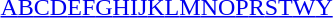<table id="toc" class="toc" summary="Class">
<tr>
<th></th>
</tr>
<tr>
<td style="text-align:center;"><a href='#'>A</a><a href='#'>B</a><a href='#'>C</a><a href='#'>D</a><a href='#'>E</a><a href='#'>F</a><a href='#'>G</a><a href='#'>H</a><a href='#'>I</a><a href='#'>J</a><a href='#'>K</a><a href='#'>L</a><a href='#'>M</a><a href='#'>N</a><a href='#'>O</a><a href='#'>P</a><a href='#'>R</a><a href='#'>S</a><a href='#'>T</a><a href='#'>W</a><a href='#'>Y</a></td>
</tr>
</table>
